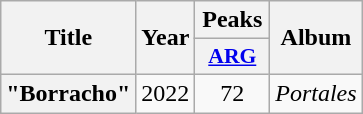<table class="wikitable plainrowheaders" style="text-align:center;">
<tr>
<th scope="col" rowspan="2">Title</th>
<th scope="col" rowspan="2">Year</th>
<th scope="col" colspan="1">Peaks</th>
<th scope="col" rowspan="2">Album</th>
</tr>
<tr>
<th scope="col" style="width:3em;font-size:90%;"><a href='#'>ARG</a><br></th>
</tr>
<tr>
<th scope="row">"Borracho"</th>
<td>2022</td>
<td>72</td>
<td><em>Portales</em></td>
</tr>
</table>
